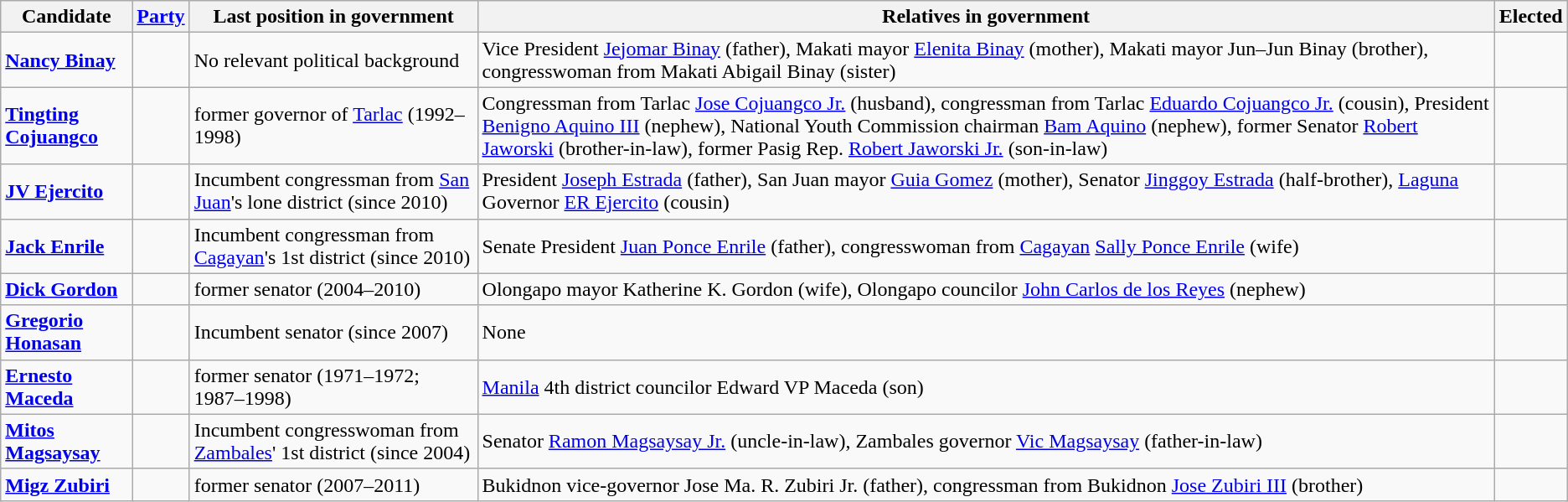<table class="wikitable sortable">
<tr>
<th>Candidate</th>
<th><a href='#'>Party</a></th>
<th class = "unsortable">Last position in government</th>
<th class = "unsortable">Relatives in government</th>
<th class = "unsortable">Elected</th>
</tr>
<tr>
<td><strong><a href='#'>Nancy Binay</a></strong></td>
<td></td>
<td>No relevant political background</td>
<td>Vice President <a href='#'>Jejomar Binay</a> (father), Makati mayor <a href='#'>Elenita Binay</a> (mother), Makati mayor Jun–Jun Binay (brother), congresswoman from Makati Abigail Binay (sister)</td>
<td></td>
</tr>
<tr>
<td><strong><a href='#'>Tingting Cojuangco</a></strong></td>
<td></td>
<td>former governor of <a href='#'>Tarlac</a> (1992–1998)</td>
<td>Congressman from Tarlac <a href='#'>Jose Cojuangco Jr.</a> (husband), congressman from Tarlac <a href='#'>Eduardo Cojuangco Jr.</a> (cousin), President <a href='#'>Benigno Aquino III</a> (nephew), National Youth Commission chairman <a href='#'>Bam Aquino</a> (nephew), former Senator <a href='#'>Robert Jaworski</a> (brother-in-law), former Pasig Rep. <a href='#'>Robert Jaworski Jr.</a> (son-in-law)</td>
<td></td>
</tr>
<tr>
<td><strong><a href='#'>JV Ejercito</a></strong></td>
<td></td>
<td>Incumbent congressman from <a href='#'>San Juan</a>'s lone district (since 2010)</td>
<td>President <a href='#'>Joseph Estrada</a> (father), San Juan mayor <a href='#'>Guia Gomez</a> (mother), Senator <a href='#'>Jinggoy Estrada</a> (half-brother), <a href='#'>Laguna</a> Governor <a href='#'>ER Ejercito</a> (cousin)</td>
<td></td>
</tr>
<tr>
<td><strong><a href='#'>Jack Enrile</a></strong></td>
<td></td>
<td>Incumbent congressman from <a href='#'>Cagayan</a>'s 1st district (since 2010)</td>
<td>Senate President <a href='#'>Juan Ponce Enrile</a> (father), congresswoman from <a href='#'>Cagayan</a> <a href='#'>Sally Ponce Enrile</a> (wife)</td>
<td></td>
</tr>
<tr>
<td><strong><a href='#'>Dick Gordon</a></strong></td>
<td></td>
<td>former senator (2004–2010)</td>
<td>Olongapo mayor Katherine K. Gordon (wife), Olongapo councilor <a href='#'>John Carlos de los Reyes</a> (nephew)</td>
<td></td>
</tr>
<tr>
<td><strong><a href='#'>Gregorio Honasan</a></strong></td>
<td></td>
<td>Incumbent senator (since 2007)</td>
<td>None</td>
<td></td>
</tr>
<tr>
<td><strong><a href='#'>Ernesto Maceda</a></strong></td>
<td></td>
<td>former senator (1971–1972; 1987–1998)</td>
<td><a href='#'>Manila</a> 4th district councilor Edward VP Maceda (son)</td>
<td></td>
</tr>
<tr>
<td><strong><a href='#'>Mitos Magsaysay</a></strong></td>
<td></td>
<td>Incumbent congresswoman from <a href='#'>Zambales</a>' 1st district (since 2004)</td>
<td>Senator <a href='#'>Ramon Magsaysay Jr.</a> (uncle-in-law), Zambales governor <a href='#'>Vic Magsaysay</a> (father-in-law)</td>
<td></td>
</tr>
<tr>
<td><strong><a href='#'>Migz Zubiri</a></strong></td>
<td></td>
<td>former senator (2007–2011)</td>
<td>Bukidnon vice-governor Jose Ma. R. Zubiri Jr. (father), congressman from Bukidnon <a href='#'>Jose Zubiri III</a> (brother)</td>
<td></td>
</tr>
</table>
